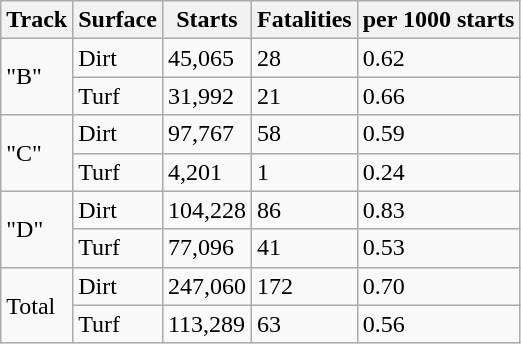<table class="wikitable">
<tr>
<th>Track</th>
<th>Surface</th>
<th>Starts</th>
<th>Fatalities</th>
<th>per 1000 starts</th>
</tr>
<tr>
<td rowspan="2">"B"</td>
<td>Dirt</td>
<td>45,065</td>
<td>28</td>
<td>0.62</td>
</tr>
<tr>
<td>Turf</td>
<td>31,992</td>
<td>21</td>
<td>0.66</td>
</tr>
<tr>
<td rowspan="2">"C"</td>
<td>Dirt</td>
<td>97,767</td>
<td>58</td>
<td>0.59</td>
</tr>
<tr>
<td>Turf</td>
<td>4,201</td>
<td>1</td>
<td>0.24</td>
</tr>
<tr>
<td rowspan="2">"D"</td>
<td>Dirt</td>
<td>104,228</td>
<td>86</td>
<td>0.83</td>
</tr>
<tr>
<td>Turf</td>
<td>77,096</td>
<td>41</td>
<td>0.53</td>
</tr>
<tr>
<td rowspan="2">Total</td>
<td>Dirt</td>
<td>247,060</td>
<td>172</td>
<td>0.70</td>
</tr>
<tr>
<td>Turf</td>
<td>113,289</td>
<td>63</td>
<td>0.56</td>
</tr>
</table>
